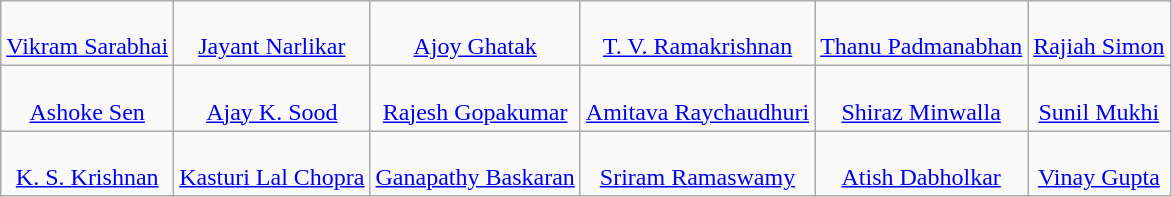<table class="wikitable" style="text-align: center;">
<tr>
<td><br><a href='#'>Vikram Sarabhai</a></td>
<td><br><a href='#'>Jayant Narlikar</a></td>
<td><br><a href='#'>Ajoy Ghatak</a></td>
<td><br><a href='#'>T. V. Ramakrishnan</a></td>
<td><br><a href='#'>Thanu Padmanabhan</a></td>
<td><br><a href='#'>Rajiah Simon</a></td>
</tr>
<tr>
<td><br><a href='#'>Ashoke Sen</a></td>
<td><br><a href='#'>Ajay K. Sood</a></td>
<td><br><a href='#'>Rajesh Gopakumar</a></td>
<td><br><a href='#'>Amitava Raychaudhuri</a></td>
<td><br><a href='#'>Shiraz Minwalla</a></td>
<td><br><a href='#'>Sunil Mukhi</a></td>
</tr>
<tr>
<td><br><a href='#'>K. S. Krishnan</a></td>
<td><br><a href='#'>Kasturi Lal Chopra</a></td>
<td><br><a href='#'>Ganapathy Baskaran</a></td>
<td><br><a href='#'>Sriram Ramaswamy</a></td>
<td><br><a href='#'>Atish Dabholkar</a></td>
<td><br><a href='#'>Vinay Gupta</a></td>
</tr>
</table>
